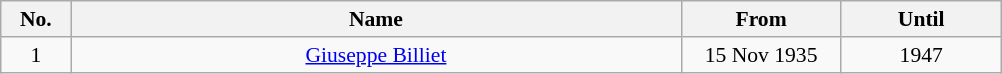<table class="wikitable" style="font-size:90%;">
<tr>
<th style="width:40px;">No.</th>
<th style="width:400px;">Name</th>
<th style="width:100px;">From</th>
<th style="width:100px;">Until</th>
</tr>
<tr align=center>
<td>1</td>
<td><a href='#'>Giuseppe Billiet</a></td>
<td>15 Nov 1935</td>
<td>1947</td>
</tr>
</table>
